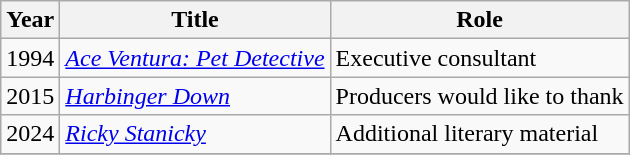<table class="wikitable">
<tr>
<th>Year</th>
<th>Title</th>
<th>Role</th>
</tr>
<tr>
<td>1994</td>
<td><em><a href='#'>Ace Ventura: Pet Detective</a></em></td>
<td>Executive consultant</td>
</tr>
<tr>
<td>2015</td>
<td><em><a href='#'>Harbinger Down</a></em></td>
<td>Producers would like to thank</td>
</tr>
<tr>
<td>2024</td>
<td><em><a href='#'>Ricky Stanicky</a></em></td>
<td>Additional literary material</td>
</tr>
<tr>
</tr>
</table>
